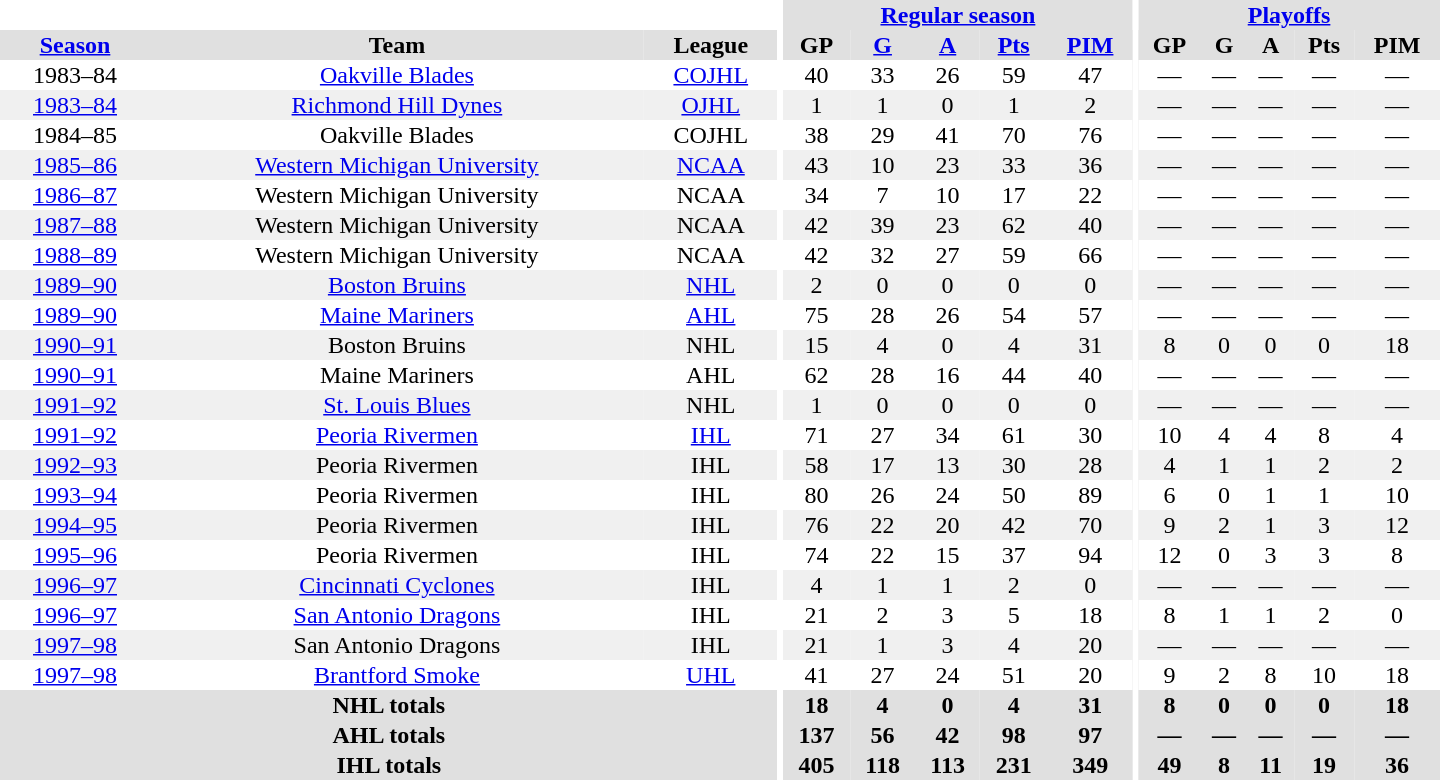<table border="0" cellpadding="1" cellspacing="0" style="text-align:center; width:60em">
<tr bgcolor="#e0e0e0">
<th colspan="3" bgcolor="#ffffff"></th>
<th rowspan="99" bgcolor="#ffffff"></th>
<th colspan="5"><a href='#'>Regular season</a></th>
<th rowspan="99" bgcolor="#ffffff"></th>
<th colspan="5"><a href='#'>Playoffs</a></th>
</tr>
<tr bgcolor="#e0e0e0">
<th><a href='#'>Season</a></th>
<th>Team</th>
<th>League</th>
<th>GP</th>
<th><a href='#'>G</a></th>
<th><a href='#'>A</a></th>
<th><a href='#'>Pts</a></th>
<th><a href='#'>PIM</a></th>
<th>GP</th>
<th>G</th>
<th>A</th>
<th>Pts</th>
<th>PIM</th>
</tr>
<tr>
<td>1983–84</td>
<td><a href='#'>Oakville Blades</a></td>
<td><a href='#'>COJHL</a></td>
<td>40</td>
<td>33</td>
<td>26</td>
<td>59</td>
<td>47</td>
<td>—</td>
<td>—</td>
<td>—</td>
<td>—</td>
<td>—</td>
</tr>
<tr bgcolor="#f0f0f0">
<td><a href='#'>1983–84</a></td>
<td><a href='#'>Richmond Hill Dynes</a></td>
<td><a href='#'>OJHL</a></td>
<td>1</td>
<td>1</td>
<td>0</td>
<td>1</td>
<td>2</td>
<td>—</td>
<td>—</td>
<td>—</td>
<td>—</td>
<td>—</td>
</tr>
<tr>
<td>1984–85</td>
<td>Oakville Blades</td>
<td>COJHL</td>
<td>38</td>
<td>29</td>
<td>41</td>
<td>70</td>
<td>76</td>
<td>—</td>
<td>—</td>
<td>—</td>
<td>—</td>
<td>—</td>
</tr>
<tr bgcolor="#f0f0f0">
<td><a href='#'>1985–86</a></td>
<td><a href='#'>Western Michigan University</a></td>
<td><a href='#'>NCAA</a></td>
<td>43</td>
<td>10</td>
<td>23</td>
<td>33</td>
<td>36</td>
<td>—</td>
<td>—</td>
<td>—</td>
<td>—</td>
<td>—</td>
</tr>
<tr>
<td><a href='#'>1986–87</a></td>
<td>Western Michigan University</td>
<td>NCAA</td>
<td>34</td>
<td>7</td>
<td>10</td>
<td>17</td>
<td>22</td>
<td>—</td>
<td>—</td>
<td>—</td>
<td>—</td>
<td>—</td>
</tr>
<tr bgcolor="#f0f0f0">
<td><a href='#'>1987–88</a></td>
<td>Western Michigan University</td>
<td>NCAA</td>
<td>42</td>
<td>39</td>
<td>23</td>
<td>62</td>
<td>40</td>
<td>—</td>
<td>—</td>
<td>—</td>
<td>—</td>
<td>—</td>
</tr>
<tr>
<td><a href='#'>1988–89</a></td>
<td>Western Michigan University</td>
<td>NCAA</td>
<td>42</td>
<td>32</td>
<td>27</td>
<td>59</td>
<td>66</td>
<td>—</td>
<td>—</td>
<td>—</td>
<td>—</td>
<td>—</td>
</tr>
<tr bgcolor="#f0f0f0">
<td><a href='#'>1989–90</a></td>
<td><a href='#'>Boston Bruins</a></td>
<td><a href='#'>NHL</a></td>
<td>2</td>
<td>0</td>
<td>0</td>
<td>0</td>
<td>0</td>
<td>—</td>
<td>—</td>
<td>—</td>
<td>—</td>
<td>—</td>
</tr>
<tr>
<td><a href='#'>1989–90</a></td>
<td><a href='#'>Maine Mariners</a></td>
<td><a href='#'>AHL</a></td>
<td>75</td>
<td>28</td>
<td>26</td>
<td>54</td>
<td>57</td>
<td>—</td>
<td>—</td>
<td>—</td>
<td>—</td>
<td>—</td>
</tr>
<tr bgcolor="#f0f0f0">
<td><a href='#'>1990–91</a></td>
<td>Boston Bruins</td>
<td>NHL</td>
<td>15</td>
<td>4</td>
<td>0</td>
<td>4</td>
<td>31</td>
<td>8</td>
<td>0</td>
<td>0</td>
<td>0</td>
<td>18</td>
</tr>
<tr>
<td><a href='#'>1990–91</a></td>
<td>Maine Mariners</td>
<td>AHL</td>
<td>62</td>
<td>28</td>
<td>16</td>
<td>44</td>
<td>40</td>
<td>—</td>
<td>—</td>
<td>—</td>
<td>—</td>
<td>—</td>
</tr>
<tr bgcolor="#f0f0f0">
<td><a href='#'>1991–92</a></td>
<td><a href='#'>St. Louis Blues</a></td>
<td>NHL</td>
<td>1</td>
<td>0</td>
<td>0</td>
<td>0</td>
<td>0</td>
<td>—</td>
<td>—</td>
<td>—</td>
<td>—</td>
<td>—</td>
</tr>
<tr>
<td><a href='#'>1991–92</a></td>
<td><a href='#'>Peoria Rivermen</a></td>
<td><a href='#'>IHL</a></td>
<td>71</td>
<td>27</td>
<td>34</td>
<td>61</td>
<td>30</td>
<td>10</td>
<td>4</td>
<td>4</td>
<td>8</td>
<td>4</td>
</tr>
<tr bgcolor="#f0f0f0">
<td><a href='#'>1992–93</a></td>
<td>Peoria Rivermen</td>
<td>IHL</td>
<td>58</td>
<td>17</td>
<td>13</td>
<td>30</td>
<td>28</td>
<td>4</td>
<td>1</td>
<td>1</td>
<td>2</td>
<td>2</td>
</tr>
<tr>
<td><a href='#'>1993–94</a></td>
<td>Peoria Rivermen</td>
<td>IHL</td>
<td>80</td>
<td>26</td>
<td>24</td>
<td>50</td>
<td>89</td>
<td>6</td>
<td>0</td>
<td>1</td>
<td>1</td>
<td>10</td>
</tr>
<tr bgcolor="#f0f0f0">
<td><a href='#'>1994–95</a></td>
<td>Peoria Rivermen</td>
<td>IHL</td>
<td>76</td>
<td>22</td>
<td>20</td>
<td>42</td>
<td>70</td>
<td>9</td>
<td>2</td>
<td>1</td>
<td>3</td>
<td>12</td>
</tr>
<tr>
<td><a href='#'>1995–96</a></td>
<td>Peoria Rivermen</td>
<td>IHL</td>
<td>74</td>
<td>22</td>
<td>15</td>
<td>37</td>
<td>94</td>
<td>12</td>
<td>0</td>
<td>3</td>
<td>3</td>
<td>8</td>
</tr>
<tr bgcolor="#f0f0f0">
<td><a href='#'>1996–97</a></td>
<td><a href='#'>Cincinnati Cyclones</a></td>
<td>IHL</td>
<td>4</td>
<td>1</td>
<td>1</td>
<td>2</td>
<td>0</td>
<td>—</td>
<td>—</td>
<td>—</td>
<td>—</td>
<td>—</td>
</tr>
<tr>
<td><a href='#'>1996–97</a></td>
<td><a href='#'>San Antonio Dragons</a></td>
<td>IHL</td>
<td>21</td>
<td>2</td>
<td>3</td>
<td>5</td>
<td>18</td>
<td>8</td>
<td>1</td>
<td>1</td>
<td>2</td>
<td>0</td>
</tr>
<tr bgcolor="#f0f0f0">
<td><a href='#'>1997–98</a></td>
<td>San Antonio Dragons</td>
<td>IHL</td>
<td>21</td>
<td>1</td>
<td>3</td>
<td>4</td>
<td>20</td>
<td>—</td>
<td>—</td>
<td>—</td>
<td>—</td>
<td>—</td>
</tr>
<tr>
<td><a href='#'>1997–98</a></td>
<td><a href='#'>Brantford Smoke</a></td>
<td><a href='#'>UHL</a></td>
<td>41</td>
<td>27</td>
<td>24</td>
<td>51</td>
<td>20</td>
<td>9</td>
<td>2</td>
<td>8</td>
<td>10</td>
<td>18</td>
</tr>
<tr>
</tr>
<tr ALIGN="center" bgcolor="#e0e0e0">
<th colspan="3">NHL totals</th>
<th ALIGN="center">18</th>
<th ALIGN="center">4</th>
<th ALIGN="center">0</th>
<th ALIGN="center">4</th>
<th ALIGN="center">31</th>
<th ALIGN="center">8</th>
<th ALIGN="center">0</th>
<th ALIGN="center">0</th>
<th ALIGN="center">0</th>
<th ALIGN="center">18</th>
</tr>
<tr>
</tr>
<tr ALIGN="center" bgcolor="#e0e0e0">
<th colspan="3">AHL totals</th>
<th ALIGN="center">137</th>
<th ALIGN="center">56</th>
<th ALIGN="center">42</th>
<th ALIGN="center">98</th>
<th ALIGN="center">97</th>
<th ALIGN="center">—</th>
<th ALIGN="center">—</th>
<th ALIGN="center">—</th>
<th ALIGN="center">—</th>
<th ALIGN="center">—</th>
</tr>
<tr>
</tr>
<tr ALIGN="center" bgcolor="#e0e0e0">
<th colspan="3">IHL totals</th>
<th ALIGN="center">405</th>
<th ALIGN="center">118</th>
<th ALIGN="center">113</th>
<th ALIGN="center">231</th>
<th ALIGN="center">349</th>
<th ALIGN="center">49</th>
<th ALIGN="center">8</th>
<th ALIGN="center">11</th>
<th ALIGN="center">19</th>
<th ALIGN="center">36</th>
</tr>
</table>
